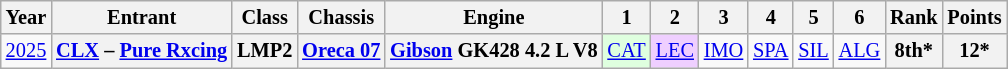<table class="wikitable" style="text-align:center; font-size:85%">
<tr>
<th>Year</th>
<th>Entrant</th>
<th>Class</th>
<th>Chassis</th>
<th>Engine</th>
<th>1</th>
<th>2</th>
<th>3</th>
<th>4</th>
<th>5</th>
<th>6</th>
<th>Rank</th>
<th>Points</th>
</tr>
<tr>
<td><a href='#'>2025</a></td>
<th><a href='#'>CLX</a> – <a href='#'>Pure Rxcing</a></th>
<th>LMP2</th>
<th><a href='#'>Oreca 07</a></th>
<th><a href='#'>Gibson</a> GK428 4.2 L V8</th>
<td style="background:#DFFFDF;"><a href='#'>CAT</a><br></td>
<td style="background:#EFCFFF;"><a href='#'>LEC</a><br></td>
<td style="background:#;"><a href='#'>IMO</a><br></td>
<td style="background:#;"><a href='#'>SPA</a><br></td>
<td style="background:#;"><a href='#'>SIL</a><br></td>
<td style="background:#;"><a href='#'>ALG</a><br></td>
<th>8th*</th>
<th>12*</th>
</tr>
</table>
